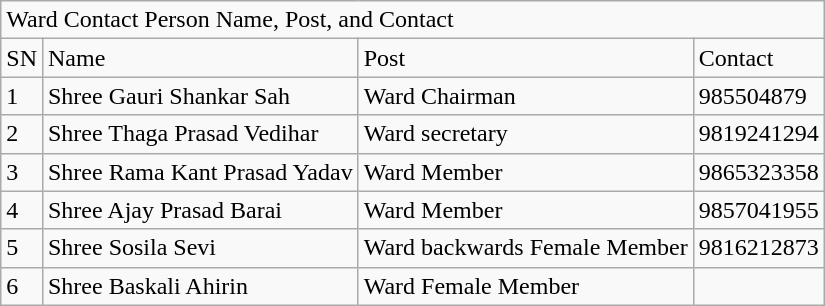<table class="wikitable">
<tr>
<td colspan="4">Ward Contact Person Name, Post, and Contact</td>
</tr>
<tr>
<td>SN</td>
<td>Name</td>
<td>Post</td>
<td>Contact</td>
</tr>
<tr>
<td>1</td>
<td>Shree Gauri Shankar  Sah</td>
<td>Ward Chairman</td>
<td>985504879</td>
</tr>
<tr>
<td>2</td>
<td>Shree Thaga Prasad  Vedihar</td>
<td>Ward secretary</td>
<td>9819241294</td>
</tr>
<tr>
<td>3</td>
<td>Shree Rama  Kant Prasad Yadav</td>
<td>Ward Member</td>
<td>9865323358</td>
</tr>
<tr>
<td>4</td>
<td>Shree Ajay  Prasad Barai</td>
<td>Ward Member</td>
<td>9857041955</td>
</tr>
<tr>
<td>5</td>
<td>Shree Sosila  Sevi</td>
<td>Ward backwards Female Member</td>
<td>9816212873</td>
</tr>
<tr>
<td>6</td>
<td>Shree Baskali  Ahirin</td>
<td>Ward Female Member</td>
<td></td>
</tr>
</table>
